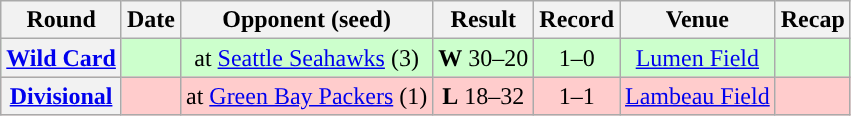<table class="wikitable" style="text-align:center">
<tr>
<th>Round</th>
<th>Date</th>
<th>Opponent (seed)</th>
<th>Result</th>
<th>Record</th>
<th>Venue</th>
<th>Recap</th>
</tr>
<tr style="background:#cfc">
<th><a href='#'>Wild Card</a></th>
<td></td>
<td>at <a href='#'>Seattle Seahawks</a> (3)</td>
<td><strong>W</strong> 30–20</td>
<td>1–0</td>
<td><a href='#'>Lumen Field</a></td>
<td></td>
</tr>
<tr style="background:#fcc">
<th><a href='#'>Divisional</a></th>
<td></td>
<td>at <a href='#'>Green Bay Packers</a> (1)</td>
<td><strong>L</strong> 18–32</td>
<td>1–1</td>
<td><a href='#'>Lambeau Field</a></td>
<td></td>
</tr>
</table>
